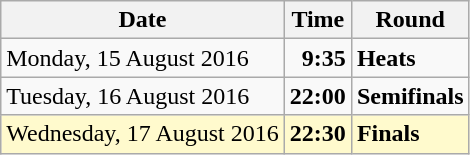<table class="wikitable">
<tr>
<th>Date</th>
<th>Time</th>
<th>Round</th>
</tr>
<tr>
<td>Monday, 15 August 2016</td>
<td align=right><strong>9:35</strong></td>
<td><strong>Heats</strong></td>
</tr>
<tr>
<td>Tuesday, 16 August 2016</td>
<td align=right><strong>22:00</strong></td>
<td><strong>Semifinals</strong></td>
</tr>
<tr>
<td style=background:lemonchiffon>Wednesday, 17 August 2016</td>
<td style=background:lemonchiffon align=right><strong>22:30</strong></td>
<td style=background:lemonchiffon><strong>Finals</strong></td>
</tr>
</table>
